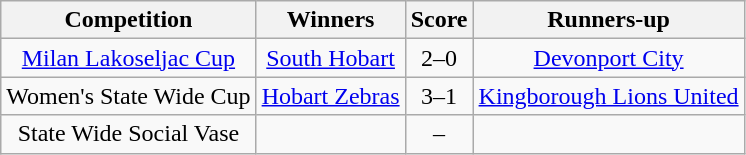<table class="wikitable" style="text-align:center">
<tr>
<th>Competition</th>
<th>Winners</th>
<th>Score</th>
<th>Runners-up</th>
</tr>
<tr>
<td><a href='#'>Milan Lakoseljac Cup</a></td>
<td><a href='#'>South Hobart</a></td>
<td>2–0</td>
<td><a href='#'>Devonport City</a></td>
</tr>
<tr>
<td>Women's State Wide Cup</td>
<td><a href='#'>Hobart Zebras</a></td>
<td>3–1</td>
<td><a href='#'>Kingborough Lions United</a></td>
</tr>
<tr>
<td>State Wide Social Vase</td>
<td></td>
<td>–</td>
<td></td>
</tr>
</table>
